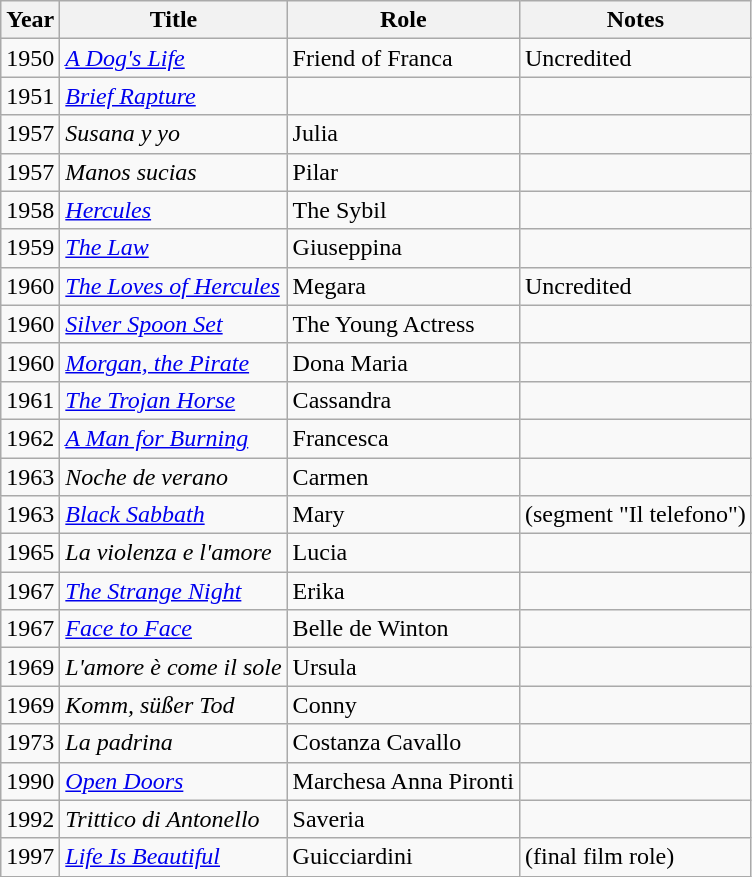<table class="wikitable">
<tr>
<th>Year</th>
<th>Title</th>
<th>Role</th>
<th>Notes</th>
</tr>
<tr>
<td>1950</td>
<td><em><a href='#'>A Dog's Life</a></em></td>
<td>Friend of Franca</td>
<td>Uncredited</td>
</tr>
<tr>
<td>1951</td>
<td><em><a href='#'>Brief Rapture</a></em></td>
<td></td>
<td></td>
</tr>
<tr>
<td>1957</td>
<td><em>Susana y yo</em></td>
<td>Julia</td>
<td></td>
</tr>
<tr>
<td>1957</td>
<td><em>Manos sucias</em></td>
<td>Pilar</td>
<td></td>
</tr>
<tr>
<td>1958</td>
<td><em><a href='#'>Hercules</a></em></td>
<td>The Sybil</td>
<td></td>
</tr>
<tr>
<td>1959</td>
<td><em><a href='#'>The Law</a></em></td>
<td>Giuseppina</td>
<td></td>
</tr>
<tr>
<td>1960</td>
<td><em><a href='#'>The Loves of Hercules</a></em></td>
<td>Megara</td>
<td>Uncredited</td>
</tr>
<tr>
<td>1960</td>
<td><em><a href='#'>Silver Spoon Set</a></em></td>
<td>The Young Actress</td>
<td></td>
</tr>
<tr>
<td>1960</td>
<td><em><a href='#'>Morgan, the Pirate</a></em></td>
<td>Dona Maria</td>
<td></td>
</tr>
<tr>
<td>1961</td>
<td><em><a href='#'>The Trojan Horse</a></em></td>
<td>Cassandra</td>
<td></td>
</tr>
<tr>
<td>1962</td>
<td><em><a href='#'>A Man for Burning</a></em></td>
<td>Francesca</td>
<td></td>
</tr>
<tr>
<td>1963</td>
<td><em>Noche de verano</em></td>
<td>Carmen</td>
<td></td>
</tr>
<tr>
<td>1963</td>
<td><em><a href='#'>Black Sabbath</a></em></td>
<td>Mary</td>
<td>(segment "Il telefono")</td>
</tr>
<tr>
<td>1965</td>
<td><em>La violenza e l'amore</em></td>
<td>Lucia</td>
<td></td>
</tr>
<tr>
<td>1967</td>
<td><em><a href='#'>The Strange Night</a></em></td>
<td>Erika</td>
<td></td>
</tr>
<tr>
<td>1967</td>
<td><em><a href='#'>Face to Face</a></em></td>
<td>Belle de Winton</td>
<td></td>
</tr>
<tr>
<td>1969</td>
<td><em>L'amore è come il sole</em></td>
<td>Ursula</td>
<td></td>
</tr>
<tr>
<td>1969</td>
<td><em>Komm, süßer Tod</em></td>
<td>Conny</td>
<td></td>
</tr>
<tr>
<td>1973</td>
<td><em>La padrina</em></td>
<td>Costanza Cavallo</td>
<td></td>
</tr>
<tr>
<td>1990</td>
<td><em><a href='#'>Open Doors</a></em></td>
<td>Marchesa Anna Pironti</td>
<td></td>
</tr>
<tr>
<td>1992</td>
<td><em>Trittico di Antonello</em></td>
<td>Saveria</td>
<td></td>
</tr>
<tr>
<td>1997</td>
<td><em><a href='#'>Life Is Beautiful</a></em></td>
<td>Guicciardini</td>
<td>(final film role)</td>
</tr>
</table>
